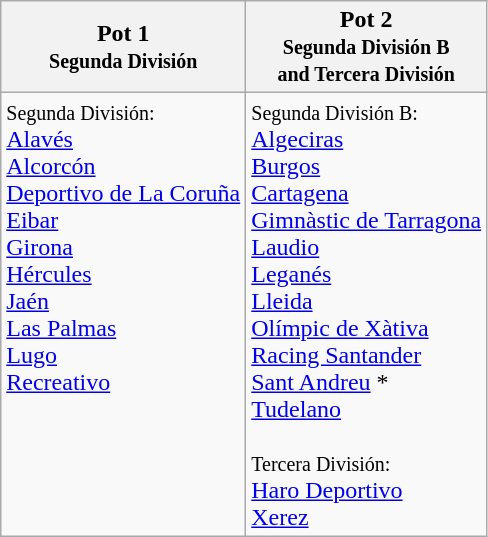<table class="wikitable">
<tr>
<th>Pot 1<br><small>Segunda División</small></th>
<th>Pot 2<br><small>Segunda División B<br>and Tercera División</small></th>
</tr>
<tr>
<td valign=top><small>Segunda División:</small><br><a href='#'>Alavés</a><br><a href='#'>Alcorcón</a><br><a href='#'>Deportivo de La Coruña</a><br><a href='#'>Eibar</a><br><a href='#'>Girona</a><br><a href='#'>Hércules</a><br><a href='#'>Jaén</a><br><a href='#'>Las Palmas</a><br><a href='#'>Lugo</a><br><a href='#'>Recreativo</a></td>
<td valign=top><small>Segunda División B:</small><br><a href='#'>Algeciras</a><br><a href='#'>Burgos</a><br><a href='#'>Cartagena</a><br><a href='#'>Gimnàstic de Tarragona</a><br><a href='#'>Laudio</a><br><a href='#'>Leganés</a><br><a href='#'>Lleida</a><br><a href='#'>Olímpic de Xàtiva</a><br><a href='#'>Racing Santander</a><br><a href='#'>Sant Andreu</a> *<br><a href='#'>Tudelano</a><br><br><small>Tercera División:</small><br><a href='#'>Haro Deportivo</a><br><a href='#'>Xerez</a></td>
</tr>
</table>
